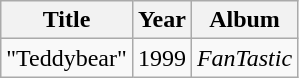<table class="wikitable plainrowheaders" style="text-align:center;">
<tr>
<th scope="col">Title</th>
<th scope="col">Year</th>
<th scope="col">Album</th>
</tr>
<tr>
<td align="left">"Teddybear"</td>
<td>1999</td>
<td><em>FanTastic</em></td>
</tr>
</table>
